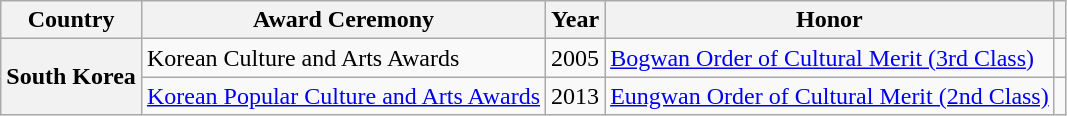<table class="wikitable plainrowheaders sortable">
<tr>
<th scope="col">Country</th>
<th scope="col">Award Ceremony</th>
<th scope="col">Year</th>
<th scope="col">Honor</th>
<th class="unsortable" scope="col"></th>
</tr>
<tr>
<th scope="row" rowspan="2">South Korea</th>
<td>Korean Culture and Arts Awards</td>
<td>2005</td>
<td><a href='#'>Bogwan Order of Cultural Merit (3rd Class)</a></td>
<td></td>
</tr>
<tr>
<td><a href='#'>Korean Popular Culture and Arts Awards</a></td>
<td>2013</td>
<td><a href='#'>Eungwan Order of Cultural Merit (2nd Class)</a></td>
<td style="text-align:center"></td>
</tr>
</table>
